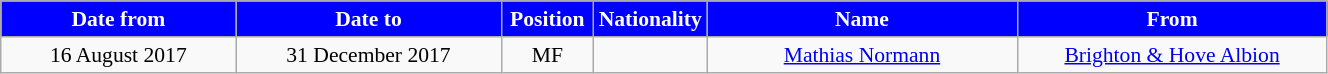<table class="wikitable"  style="text-align:center; font-size:90%; ">
<tr>
<th style="background:#00f; color:white; width:150px;">Date from</th>
<th style="background:#00f; color:white; width:170px;">Date to</th>
<th style="background:#00f; color:white; width:55px;">Position</th>
<th style="background:#00f; color:white; width:55px;">Nationality</th>
<th style="background:#00f; color:white; width:200px;">Name</th>
<th style="background:#00f; color:white; width:200px;">From</th>
</tr>
<tr>
<td>16 August 2017</td>
<td>31 December 2017</td>
<td>MF</td>
<td></td>
<td><a href='#'>Mathias Normann</a></td>
<td><a href='#'>Brighton & Hove Albion</a></td>
</tr>
</table>
